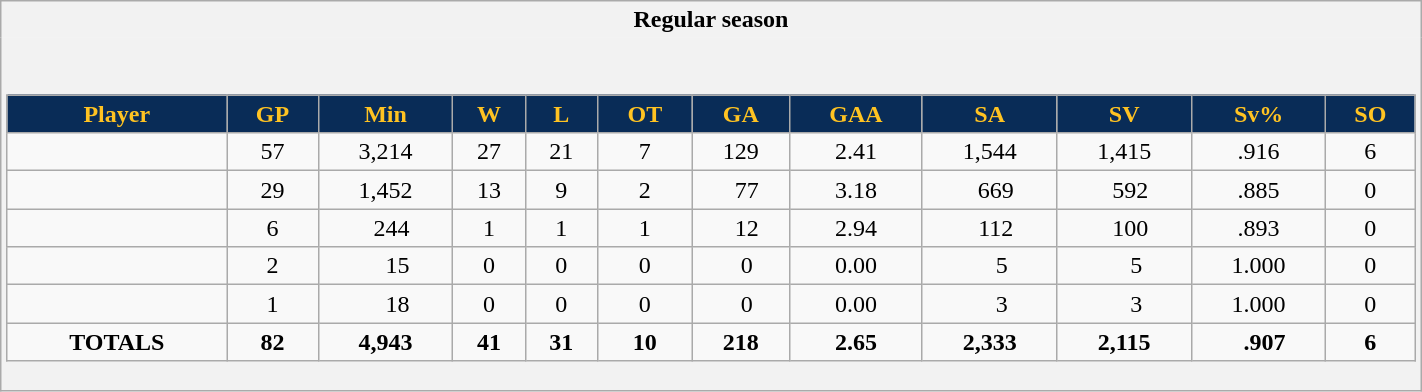<table class="wikitable" style="border: 1px solid #aaa;" width="75%">
<tr>
<th style="border: 0;">Regular season</th>
</tr>
<tr>
<td style="background: #f2f2f2; border: 0; text-align: center;"><br><table class="wikitable sortable" width="100%">
<tr align="center"  bgcolor="#dddddd">
<th style="background:#092c57;color:#ffc322;">Player</th>
<th style="background:#092c57;color:#ffc322;">GP</th>
<th style="background:#092c57;color:#ffc322;">Min</th>
<th style="background:#092c57;color:#ffc322;">W</th>
<th style="background:#092c57;color:#ffc322;">L</th>
<th style="background:#092c57;color:#ffc322;">OT</th>
<th style="background:#092c57;color:#ffc322;">GA</th>
<th style="background:#092c57;color:#ffc322;">GAA</th>
<th style="background:#092c57;color:#ffc322;">SA</th>
<th style="background:#092c57;color:#ffc322;">SV</th>
<th style="background:#092c57;color:#ffc322;">Sv%</th>
<th style="background:#092c57;color:#ffc322;">SO</th>
</tr>
<tr align=center>
<td></td>
<td>57</td>
<td>3,214</td>
<td>27</td>
<td>21</td>
<td>7</td>
<td>129</td>
<td>2.41</td>
<td>1,544</td>
<td>1,415</td>
<td>.916</td>
<td>6</td>
</tr>
<tr align=center>
<td></td>
<td>29</td>
<td>1,452</td>
<td>13</td>
<td>9</td>
<td>2</td>
<td>  77</td>
<td>3.18</td>
<td>  669</td>
<td>  592</td>
<td>.885</td>
<td>0</td>
</tr>
<tr align=center>
<td></td>
<td>6</td>
<td>  244</td>
<td>1</td>
<td>1</td>
<td>1</td>
<td>  12</td>
<td>2.94</td>
<td>  112</td>
<td>  100</td>
<td>.893</td>
<td>0</td>
</tr>
<tr align=center>
<td></td>
<td>2</td>
<td>    15</td>
<td>0</td>
<td>0</td>
<td>0</td>
<td>  0</td>
<td>0.00</td>
<td>    5</td>
<td>    5</td>
<td>1.000</td>
<td>0</td>
</tr>
<tr align=center>
<td></td>
<td>1</td>
<td>    18</td>
<td>0</td>
<td>0</td>
<td>0</td>
<td>  0</td>
<td>0.00</td>
<td>    3</td>
<td>    3</td>
<td>1.000</td>
<td>0</td>
</tr>
<tr align=center>
<td><strong>TOTALS</strong></td>
<td><strong>82</strong></td>
<td><strong>4,943</strong></td>
<td><strong>41</strong></td>
<td><strong>31</strong></td>
<td><strong>10</strong></td>
<td><strong>218</strong></td>
<td><strong>2.65</strong></td>
<td><strong>2,333</strong></td>
<td><strong>2,115</strong></td>
<td>  <strong>.907</strong></td>
<td><strong>6</strong></td>
</tr>
</table>
</td>
</tr>
</table>
